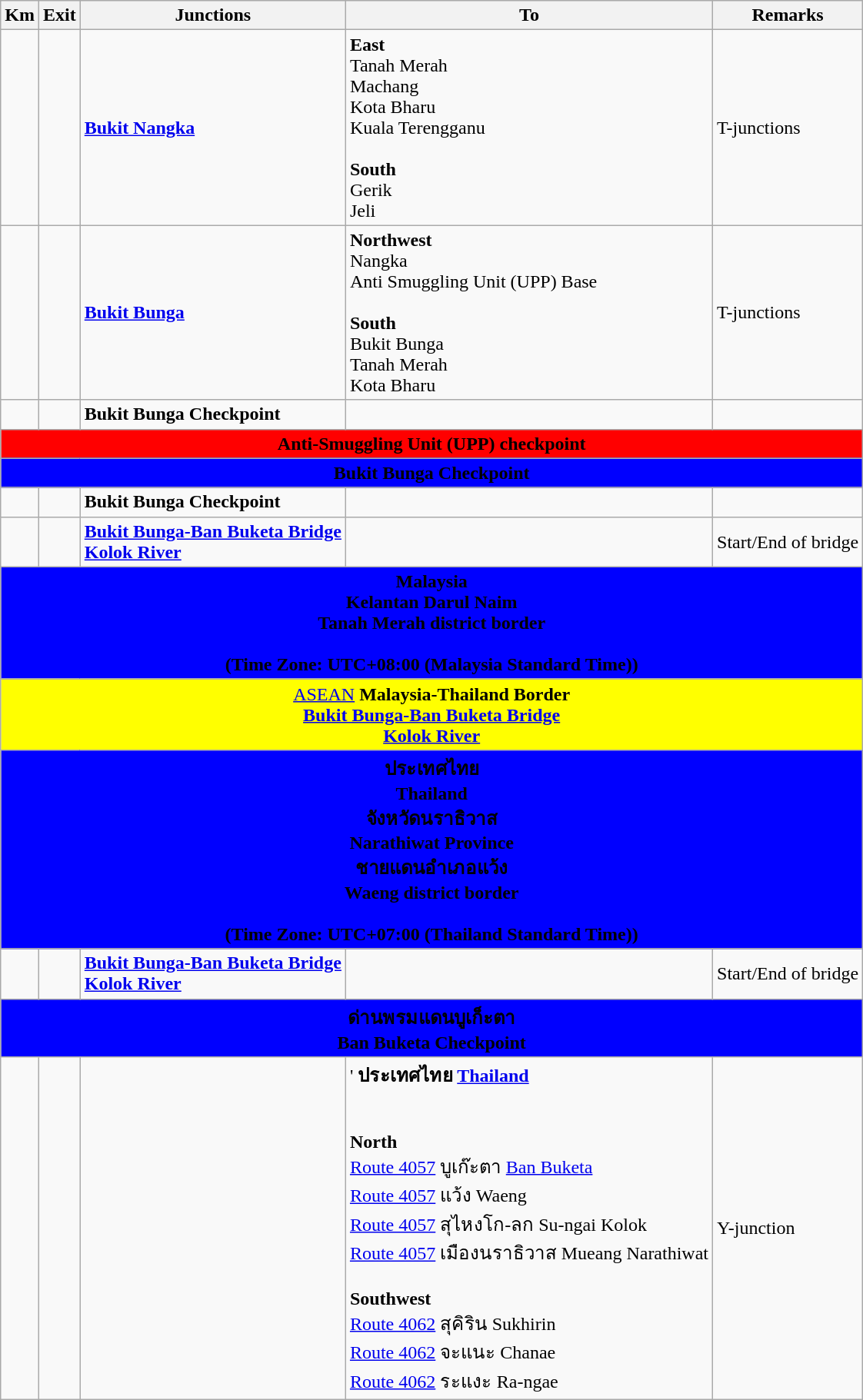<table class="wikitable">
<tr>
<th>Km</th>
<th>Exit</th>
<th>Junctions</th>
<th>To</th>
<th>Remarks</th>
</tr>
<tr>
<td></td>
<td></td>
<td><strong><a href='#'>Bukit Nangka</a></strong></td>
<td><strong>East</strong><br>  Tanah Merah<br>  Machang<br> Kota Bharu<br>  Kuala Terengganu<br><br><strong>South</strong><br>  Gerik<br>  Jeli</td>
<td>T-junctions</td>
</tr>
<tr>
<td></td>
<td></td>
<td><strong><a href='#'>Bukit Bunga</a></strong></td>
<td><strong>Northwest</strong><br> Nangka<br>Anti Smuggling Unit (UPP) Base<br><br><strong>South</strong><br> Bukit Bunga<br>  Tanah Merah<br> Kota Bharu</td>
<td>T-junctions</td>
</tr>
<tr>
<td></td>
<td></td>
<td><strong>Bukit Bunga Checkpoint</strong></td>
<td></td>
<td></td>
</tr>
<tr>
<td colspan="6" style="width:600px; text-align:center; background:red;"><strong><span>Anti-Smuggling Unit (UPP) checkpoint</span></strong></td>
</tr>
<tr>
<td colspan="6" style="width:600px; text-align:center; background:blue;"><strong><span>Bukit Bunga Checkpoint</span></strong></td>
</tr>
<tr>
<td></td>
<td></td>
<td><strong>Bukit Bunga Checkpoint</strong></td>
<td></td>
<td></td>
</tr>
<tr>
<td></td>
<td></td>
<td><strong><a href='#'>Bukit Bunga-Ban Buketa Bridge</a><br><a href='#'>Kolok River</a></strong></td>
<td></td>
<td>Start/End of bridge</td>
</tr>
<tr>
<td colspan="6" style="width:600px; text-align:center; background:blue;"><strong><span>Malaysia <br>Kelantan Darul Naim<br>Tanah Merah district border<br><br>(Time Zone: UTC+08:00 (Malaysia Standard Time))</span></strong></td>
</tr>
<tr>
<td colspan="6" style="width:600px; text-align:center; background:yellow;"><span><a href='#'>ASEAN</a> <strong>Malaysia-Thailand Border</strong><br><strong><a href='#'>Bukit Bunga-Ban Buketa Bridge</a><br><a href='#'>Kolok River</a></strong></span></td>
</tr>
<tr>
<td colspan="6" style="width:600px; text-align:center; background:blue;"><strong><span>ประเทศไทย<br>Thailand<br>จังหวัดนราธิวาส<br>Narathiwat Province<br>ชายแดนอำเภอแว้ง<br>Waeng district border<br><br>(Time Zone: UTC+07:00 (Thailand Standard Time))</span></strong></td>
</tr>
<tr>
<td></td>
<td></td>
<td><strong><a href='#'>Bukit Bunga-Ban Buketa Bridge</a><br><a href='#'>Kolok River</a></strong></td>
<td></td>
<td>Start/End of bridge</td>
</tr>
<tr>
<td colspan="6" style="width:600px; text-align:center; background:blue;"><strong><span>ด่านพรมแดนบูเก็ะตา<br>Ban Buketa Checkpoint</span></strong></td>
</tr>
<tr>
<td></td>
<td></td>
<td></td>
<td>' <strong>ประเทศไทย <a href='#'>Thailand</a></strong><br><br><br><strong>North</strong><br> <a href='#'>Route 4057</a> บูเก๊ะตา <a href='#'>Ban Buketa</a><br> <a href='#'>Route 4057</a> แว้ง Waeng<br> <a href='#'>Route 4057</a> สุไหงโก-ลก Su-ngai Kolok<br> <a href='#'>Route 4057</a> เมืองนราธิวาส Mueang Narathiwat<br><br><strong>Southwest</strong><br> <a href='#'>Route 4062</a> สุคิริน Sukhirin<br> <a href='#'>Route 4062</a> จะแนะ Chanae<br> <a href='#'>Route 4062</a> ระแงะ Ra-ngae</td>
<td>Y-junction</td>
</tr>
</table>
